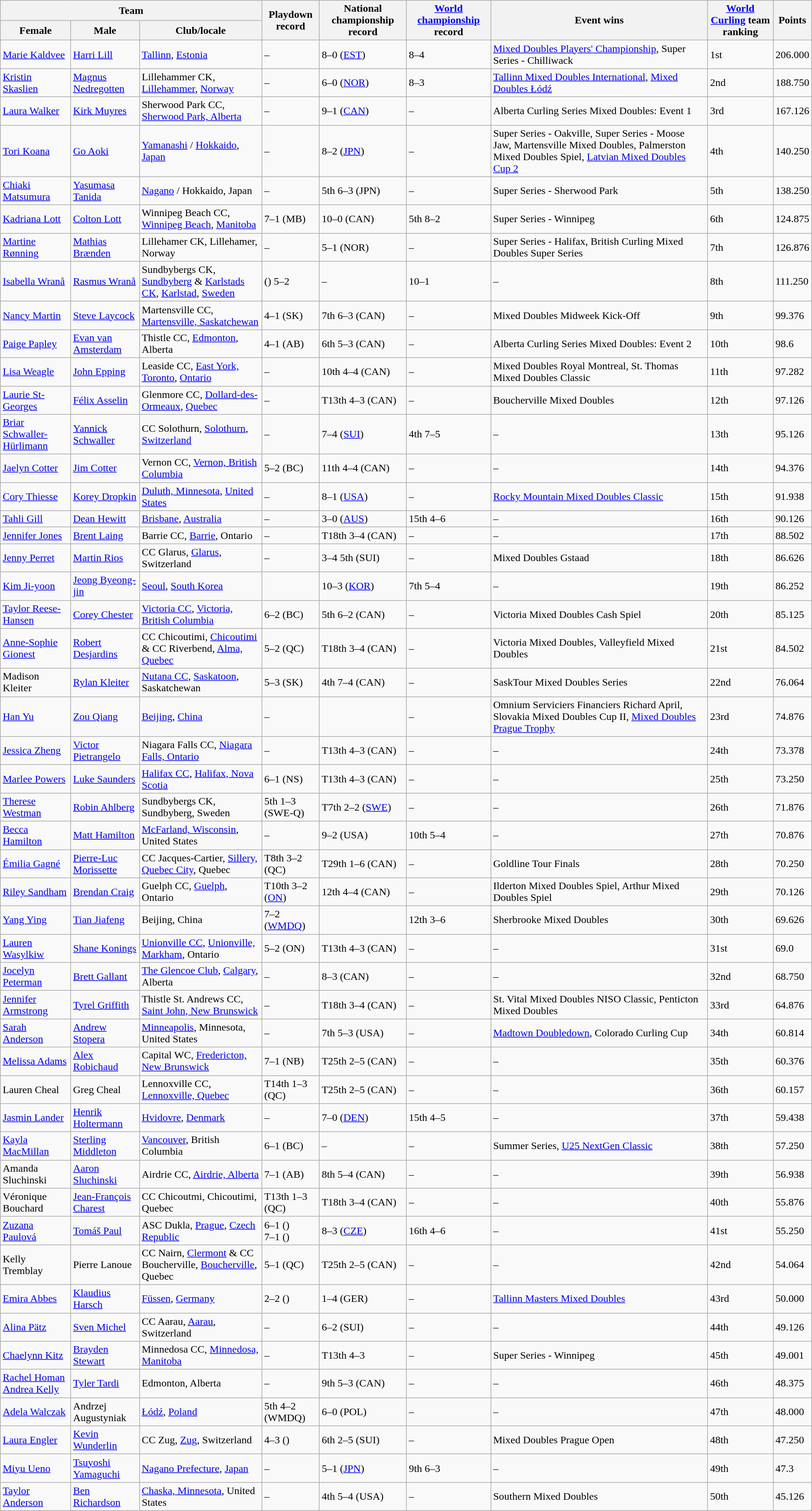<table class="wikitable">
<tr>
<th scope="col"  Colspan="3">Team</th>
<th scope="col"  rowspan="2">Playdown record</th>
<th scope="col"  rowspan="2">National championship record</th>
<th scope="col"  rowspan="2"><a href='#'>World championship</a> record</th>
<th scope="col"  rowspan="2">Event wins</th>
<th scope="col"  rowspan="2"><a href='#'>World Curling</a> team ranking</th>
<th scope="col"  rowspan="2">Points</th>
</tr>
<tr>
<th scope="col">Female</th>
<th scope="col">Male</th>
<th scope="col">Club/locale</th>
</tr>
<tr>
<td><a href='#'>Marie Kaldvee</a></td>
<td><a href='#'>Harri Lill</a></td>
<td> <a href='#'>Tallinn</a>, <a href='#'>Estonia</a></td>
<td>–</td>
<td> 8–0 (<a href='#'>EST</a>)</td>
<td> 8–4</td>
<td><a href='#'>Mixed Doubles Players' Championship</a>, Super Series - Chilliwack</td>
<td>1st</td>
<td>206.000</td>
</tr>
<tr>
<td><a href='#'>Kristin Skaslien</a></td>
<td><a href='#'>Magnus Nedregotten</a></td>
<td> Lillehammer CK, <a href='#'>Lillehammer</a>, <a href='#'>Norway</a></td>
<td>–</td>
<td> 6–0 (<a href='#'>NOR</a>)</td>
<td> 8–3</td>
<td><a href='#'>Tallinn Mixed Doubles International</a>, <a href='#'>Mixed Doubles Łódź</a></td>
<td>2nd</td>
<td>188.750</td>
</tr>
<tr>
<td><a href='#'>Laura Walker</a></td>
<td><a href='#'>Kirk Muyres</a></td>
<td> Sherwood Park CC, <a href='#'>Sherwood Park, Alberta</a></td>
<td>–</td>
<td> 9–1 (<a href='#'>CAN</a>)</td>
<td>–</td>
<td>Alberta Curling Series Mixed Doubles: Event 1</td>
<td>3rd</td>
<td>167.126</td>
</tr>
<tr>
<td><a href='#'>Tori Koana</a></td>
<td><a href='#'>Go Aoki</a></td>
<td> <a href='#'>Yamanashi</a> / <a href='#'>Hokkaido</a>, <a href='#'>Japan</a></td>
<td>–</td>
<td> 8–2 (<a href='#'>JPN</a>)</td>
<td>–</td>
<td>Super Series - Oakville, Super Series - Moose Jaw, Martensville Mixed Doubles, Palmerston Mixed Doubles Spiel, <a href='#'>Latvian Mixed Doubles Cup 2</a></td>
<td>4th</td>
<td>140.250</td>
</tr>
<tr>
<td><a href='#'>Chiaki Matsumura</a></td>
<td><a href='#'>Yasumasa Tanida</a></td>
<td> <a href='#'>Nagano</a> / Hokkaido, Japan</td>
<td>–</td>
<td>5th 6–3 (JPN)</td>
<td>–</td>
<td>Super Series - Sherwood Park</td>
<td>5th</td>
<td>138.250</td>
</tr>
<tr>
<td><a href='#'>Kadriana Lott</a></td>
<td><a href='#'>Colton Lott</a></td>
<td> Winnipeg Beach CC, <a href='#'>Winnipeg Beach</a>, <a href='#'>Manitoba</a></td>
<td> 7–1 (MB)</td>
<td> 10–0 (CAN)</td>
<td>5th 8–2</td>
<td>Super Series - Winnipeg</td>
<td>6th</td>
<td>124.875</td>
</tr>
<tr>
<td><a href='#'>Martine Rønning</a></td>
<td><a href='#'>Mathias Brænden</a></td>
<td> Lillehamer CK, Lillehamer, Norway</td>
<td>–</td>
<td> 5–1 (NOR)</td>
<td>–</td>
<td>Super Series - Halifax, British Curling Mixed Doubles Super Series</td>
<td>7th</td>
<td>126.876</td>
</tr>
<tr>
<td><a href='#'>Isabella Wranå</a></td>
<td><a href='#'>Rasmus Wranå</a></td>
<td> Sundbybergs CK, <a href='#'>Sundbyberg</a> & <a href='#'>Karlstads CK</a>, <a href='#'>Karlstad</a>, <a href='#'>Sweden</a></td>
<td> () 5–2</td>
<td>–</td>
<td> 10–1</td>
<td>–</td>
<td>8th</td>
<td>111.250</td>
</tr>
<tr>
<td><a href='#'>Nancy Martin</a></td>
<td><a href='#'>Steve Laycock</a></td>
<td> Martensville CC, <a href='#'>Martensville, Saskatchewan</a></td>
<td> 4–1 (SK)</td>
<td>7th 6–3 (CAN)</td>
<td>–</td>
<td>Mixed Doubles Midweek Kick-Off</td>
<td>9th</td>
<td>99.376</td>
</tr>
<tr>
<td><a href='#'>Paige Papley</a></td>
<td><a href='#'>Evan van Amsterdam</a></td>
<td> Thistle CC, <a href='#'>Edmonton</a>, Alberta</td>
<td> 4–1 (AB)</td>
<td>6th 5–3 (CAN)</td>
<td>–</td>
<td>Alberta Curling Series Mixed Doubles: Event 2</td>
<td>10th</td>
<td>98.6</td>
</tr>
<tr>
<td><a href='#'>Lisa Weagle</a></td>
<td><a href='#'>John Epping</a></td>
<td> Leaside CC, <a href='#'>East York, Toronto</a>, <a href='#'>Ontario</a></td>
<td>–</td>
<td>10th 4–4 (CAN)</td>
<td>–</td>
<td>Mixed Doubles Royal Montreal, St. Thomas Mixed Doubles Classic</td>
<td>11th</td>
<td>97.282</td>
</tr>
<tr>
<td><a href='#'>Laurie St-Georges</a></td>
<td><a href='#'>Félix Asselin</a></td>
<td> Glenmore CC, <a href='#'>Dollard-des-Ormeaux</a>, <a href='#'>Quebec</a></td>
<td>–</td>
<td>T13th 4–3 (CAN)</td>
<td>–</td>
<td>Boucherville Mixed Doubles</td>
<td>12th</td>
<td>97.126</td>
</tr>
<tr>
<td><a href='#'>Briar Schwaller-Hürlimann</a></td>
<td><a href='#'>Yannick Schwaller</a></td>
<td> CC Solothurn, <a href='#'>Solothurn</a>, <a href='#'>Switzerland</a></td>
<td>–</td>
<td> 7–4 (<a href='#'>SUI</a>)</td>
<td>4th 7–5</td>
<td>–</td>
<td>13th</td>
<td>95.126</td>
</tr>
<tr>
<td><a href='#'>Jaelyn Cotter</a></td>
<td><a href='#'>Jim Cotter</a></td>
<td> Vernon CC, <a href='#'>Vernon, British Columbia</a></td>
<td> 5–2 (BC)</td>
<td>11th 4–4 (CAN)</td>
<td>–</td>
<td>–</td>
<td>14th</td>
<td>94.376</td>
</tr>
<tr>
<td><a href='#'>Cory Thiesse</a></td>
<td><a href='#'>Korey Dropkin</a></td>
<td> <a href='#'>Duluth, Minnesota</a>, <a href='#'>United States</a></td>
<td>–</td>
<td> 8–1 (<a href='#'>USA</a>)</td>
<td>–</td>
<td><a href='#'>Rocky Mountain Mixed Doubles Classic</a></td>
<td>15th</td>
<td>91.938</td>
</tr>
<tr>
<td><a href='#'>Tahli Gill</a></td>
<td><a href='#'>Dean Hewitt</a></td>
<td> <a href='#'>Brisbane</a>, <a href='#'>Australia</a></td>
<td>–</td>
<td> 3–0 (<a href='#'>AUS</a>)</td>
<td>15th 4–6</td>
<td>–</td>
<td>16th</td>
<td>90.126</td>
</tr>
<tr>
<td><a href='#'>Jennifer Jones</a></td>
<td><a href='#'>Brent Laing</a></td>
<td> Barrie CC, <a href='#'>Barrie</a>, Ontario</td>
<td>–</td>
<td>T18th 3–4 (CAN)</td>
<td>–</td>
<td>–</td>
<td>17th</td>
<td>88.502</td>
</tr>
<tr>
<td><a href='#'>Jenny Perret</a></td>
<td><a href='#'>Martin Rios</a></td>
<td> CC Glarus, <a href='#'>Glarus</a>, Switzerland</td>
<td>–</td>
<td>3–4 5th (SUI)</td>
<td>–</td>
<td>Mixed Doubles Gstaad</td>
<td>18th</td>
<td>86.626</td>
</tr>
<tr>
<td><a href='#'>Kim Ji-yoon</a></td>
<td><a href='#'>Jeong Byeong-jin</a></td>
<td> <a href='#'>Seoul</a>, <a href='#'>South Korea</a></td>
<td></td>
<td> 10–3 (<a href='#'>KOR</a>)</td>
<td>7th 5–4</td>
<td>–</td>
<td>19th</td>
<td>86.252</td>
</tr>
<tr>
<td><a href='#'>Taylor Reese-Hansen</a></td>
<td><a href='#'>Corey Chester</a></td>
<td> <a href='#'>Victoria CC</a>, <a href='#'>Victoria, British Columbia</a></td>
<td> 6–2 (BC)</td>
<td>5th 6–2 (CAN)</td>
<td>–</td>
<td>Victoria Mixed Doubles Cash Spiel</td>
<td>20th</td>
<td>85.125</td>
</tr>
<tr>
<td><a href='#'>Anne-Sophie Gionest</a></td>
<td><a href='#'>Robert Desjardins</a></td>
<td> CC Chicoutimi, <a href='#'>Chicoutimi</a> & CC Riverbend, <a href='#'>Alma, Quebec</a></td>
<td> 5–2 (QC)</td>
<td>T18th 3–4 (CAN)</td>
<td>–</td>
<td>Victoria Mixed Doubles, Valleyfield Mixed Doubles</td>
<td>21st</td>
<td>84.502</td>
</tr>
<tr>
<td>Madison Kleiter</td>
<td><a href='#'>Rylan Kleiter</a></td>
<td> <a href='#'>Nutana CC</a>, <a href='#'>Saskatoon</a>, Saskatchewan</td>
<td> 5–3 (SK)</td>
<td>4th 7–4 (CAN)</td>
<td>–</td>
<td>SaskTour Mixed Doubles Series</td>
<td>22nd</td>
<td>76.064</td>
</tr>
<tr>
<td><a href='#'>Han Yu</a></td>
<td><a href='#'>Zou Qiang</a></td>
<td> <a href='#'>Beijing</a>, <a href='#'>China</a></td>
<td>–</td>
<td></td>
<td>–</td>
<td>Omnium Serviciers Financiers Richard April,  Slovakia Mixed Doubles Cup II, <a href='#'>Mixed Doubles Prague Trophy</a></td>
<td>23rd</td>
<td>74.876</td>
</tr>
<tr>
<td><a href='#'>Jessica Zheng</a></td>
<td><a href='#'>Victor Pietrangelo</a></td>
<td> Niagara Falls CC, <a href='#'>Niagara Falls, Ontario</a></td>
<td>–</td>
<td>T13th 4–3 (CAN)</td>
<td>–</td>
<td>–</td>
<td>24th</td>
<td>73.378</td>
</tr>
<tr>
<td><a href='#'>Marlee Powers</a></td>
<td><a href='#'>Luke Saunders</a></td>
<td> <a href='#'>Halifax CC</a>, <a href='#'>Halifax, Nova Scotia</a></td>
<td> 6–1 (NS)</td>
<td>T13th 4–3 (CAN)</td>
<td>–</td>
<td>–</td>
<td>25th</td>
<td>73.250</td>
</tr>
<tr>
<td><a href='#'>Therese Westman</a></td>
<td><a href='#'>Robin Ahlberg</a></td>
<td> Sundbybergs CK, Sundbyberg, Sweden</td>
<td>5th 1–3 (SWE-Q)</td>
<td>T7th 2–2 (<a href='#'>SWE</a>)</td>
<td>–</td>
<td>–</td>
<td>26th</td>
<td>71.876</td>
</tr>
<tr>
<td><a href='#'>Becca Hamilton</a></td>
<td><a href='#'>Matt Hamilton</a></td>
<td> <a href='#'>McFarland, Wisconsin</a>, United States</td>
<td>–</td>
<td> 9–2 (USA)</td>
<td>10th 5–4</td>
<td>–</td>
<td>27th</td>
<td>70.876</td>
</tr>
<tr>
<td><a href='#'>Émilia Gagné</a></td>
<td><a href='#'>Pierre-Luc Morissette</a></td>
<td> CC Jacques-Cartier, <a href='#'>Sillery, Quebec City</a>, Quebec</td>
<td>T8th 3–2 (QC)</td>
<td>T29th 1–6 (CAN)</td>
<td>–</td>
<td>Goldline Tour Finals</td>
<td>28th</td>
<td>70.250</td>
</tr>
<tr>
<td><a href='#'>Riley Sandham</a></td>
<td><a href='#'>Brendan Craig</a></td>
<td> Guelph CC, <a href='#'>Guelph</a>, Ontario</td>
<td>T10th 3–2 (<a href='#'>ON</a>)</td>
<td>12th 4–4 (CAN)</td>
<td>–</td>
<td>Ilderton Mixed Doubles Spiel, Arthur Mixed Doubles Spiel</td>
<td>29th</td>
<td>70.126</td>
</tr>
<tr>
<td><a href='#'>Yang Ying</a></td>
<td><a href='#'>Tian Jiafeng</a></td>
<td> Beijing, China</td>
<td> 7–2 (<a href='#'>WMDQ</a>)</td>
<td></td>
<td>12th 3–6</td>
<td>Sherbrooke Mixed Doubles</td>
<td>30th</td>
<td>69.626</td>
</tr>
<tr>
<td><a href='#'>Lauren Wasylkiw</a></td>
<td><a href='#'>Shane Konings</a></td>
<td> <a href='#'>Unionville CC</a>, <a href='#'>Unionville, Markham</a>, Ontario</td>
<td> 5–2 (ON)</td>
<td>T13th 4–3 (CAN)</td>
<td>–</td>
<td>–</td>
<td>31st</td>
<td>69.0</td>
</tr>
<tr>
<td><a href='#'>Jocelyn Peterman</a></td>
<td><a href='#'>Brett Gallant</a></td>
<td> <a href='#'>The Glencoe Club</a>, <a href='#'>Calgary</a>, Alberta</td>
<td>–</td>
<td> 8–3 (CAN)</td>
<td>–</td>
<td>–</td>
<td>32nd</td>
<td>68.750</td>
</tr>
<tr>
<td><a href='#'>Jennifer Armstrong</a></td>
<td><a href='#'>Tyrel Griffith</a></td>
<td> Thistle St. Andrews CC, <a href='#'>Saint John, New Brunswick</a></td>
<td>–</td>
<td>T18th 3–4 (CAN)</td>
<td>–</td>
<td>St. Vital Mixed Doubles NISO Classic, Penticton Mixed Doubles</td>
<td>33rd</td>
<td>64.876</td>
</tr>
<tr>
<td><a href='#'>Sarah Anderson</a></td>
<td><a href='#'>Andrew Stopera</a></td>
<td> <a href='#'>Minneapolis</a>, Minnesota, United States</td>
<td>–</td>
<td>7th 5–3 (USA)</td>
<td>–</td>
<td><a href='#'>Madtown Doubledown</a>, Colorado Curling Cup</td>
<td>34th</td>
<td>60.814</td>
</tr>
<tr>
<td><a href='#'>Melissa Adams</a></td>
<td><a href='#'>Alex Robichaud</a></td>
<td> Capital WC, <a href='#'>Fredericton, New Brunswick</a></td>
<td> 7–1 (NB)</td>
<td>T25th 2–5 (CAN)</td>
<td>–</td>
<td>–</td>
<td>35th</td>
<td>60.376</td>
</tr>
<tr>
<td>Lauren Cheal</td>
<td>Greg Cheal</td>
<td> Lennoxville CC, <a href='#'>Lennoxville, Quebec</a></td>
<td>T14th 1–3 (QC)</td>
<td>T25th 2–5 (CAN)</td>
<td>–</td>
<td>–</td>
<td>36th</td>
<td>60.157</td>
</tr>
<tr>
<td><a href='#'>Jasmin Lander</a></td>
<td><a href='#'>Henrik Holtermann</a></td>
<td> <a href='#'>Hvidovre</a>, <a href='#'>Denmark</a></td>
<td>–</td>
<td> 7–0 (<a href='#'>DEN</a>)</td>
<td>15th 4–5</td>
<td>–</td>
<td>37th</td>
<td>59.438</td>
</tr>
<tr>
<td><a href='#'>Kayla MacMillan</a></td>
<td><a href='#'>Sterling Middleton</a></td>
<td> <a href='#'>Vancouver</a>, British Columbia</td>
<td> 6–1 (BC)</td>
<td>–</td>
<td>–</td>
<td>Summer Series, <a href='#'>U25 NextGen Classic</a></td>
<td>38th</td>
<td>57.250</td>
</tr>
<tr>
<td>Amanda Sluchinski</td>
<td><a href='#'>Aaron Sluchinski</a></td>
<td> Airdrie CC, <a href='#'>Airdrie, Alberta</a></td>
<td> 7–1 (AB)</td>
<td>8th 5–4 (CAN)</td>
<td>–</td>
<td>–</td>
<td>39th</td>
<td>56.938</td>
</tr>
<tr>
<td>Véronique Bouchard</td>
<td><a href='#'>Jean-François Charest</a></td>
<td> CC Chicoutmi, Chicoutimi, Quebec</td>
<td>T13th 1–3 (QC)</td>
<td>T18th 3–4 (CAN)</td>
<td>–</td>
<td>–</td>
<td>40th</td>
<td>55.876</td>
</tr>
<tr>
<td><a href='#'>Zuzana Paulová</a></td>
<td><a href='#'>Tomáš Paul</a></td>
<td> ASC Dukla, <a href='#'>Prague</a>, <a href='#'>Czech Republic</a></td>
<td> 6–1 ()<br> 7–1 ()</td>
<td> 8–3 (<a href='#'>CZE</a>)</td>
<td>16th 4–6</td>
<td>–</td>
<td>41st</td>
<td>55.250</td>
</tr>
<tr>
<td>Kelly Tremblay</td>
<td>Pierre Lanoue</td>
<td> CC Nairn, <a href='#'>Clermont</a> & CC Boucherville, <a href='#'>Boucherville</a>, Quebec</td>
<td> 5–1 (QC)</td>
<td>T25th 2–5 (CAN)</td>
<td>–</td>
<td>–</td>
<td>42nd</td>
<td>54.064</td>
</tr>
<tr>
<td><a href='#'>Emira Abbes</a></td>
<td><a href='#'>Klaudius Harsch</a></td>
<td> <a href='#'>Füssen</a>, <a href='#'>Germany</a></td>
<td> 2–2 ()</td>
<td> 1–4 (GER)</td>
<td>–</td>
<td><a href='#'>Tallinn Masters Mixed Doubles</a></td>
<td>43rd</td>
<td>50.000</td>
</tr>
<tr>
<td><a href='#'>Alina Pätz</a></td>
<td><a href='#'>Sven Michel</a></td>
<td> CC Aarau, <a href='#'>Aarau</a>, Switzerland</td>
<td>–</td>
<td> 6–2 (SUI)</td>
<td>–</td>
<td>–</td>
<td>44th</td>
<td>49.126</td>
</tr>
<tr>
<td><a href='#'>Chaelynn Kitz</a></td>
<td><a href='#'>Brayden Stewart</a></td>
<td> Minnedosa CC, <a href='#'>Minnedosa, Manitoba</a></td>
<td>–</td>
<td>T13th 4–3</td>
<td>–</td>
<td>Super Series - Winnipeg</td>
<td>45th</td>
<td>49.001</td>
</tr>
<tr>
<td><a href='#'>Rachel Homan</a><br><a href='#'>Andrea Kelly</a></td>
<td><a href='#'>Tyler Tardi</a></td>
<td> Edmonton, Alberta</td>
<td>–</td>
<td>9th 5–3 (CAN)</td>
<td>–</td>
<td>–</td>
<td>46th</td>
<td>48.375</td>
</tr>
<tr>
<td><a href='#'>Adela Walczak</a></td>
<td>Andrzej Augustyniak</td>
<td> <a href='#'>Łódź</a>, <a href='#'>Poland</a></td>
<td>5th 4–2 (WMDQ)</td>
<td> 6–0 (POL)</td>
<td>–</td>
<td>–</td>
<td>47th</td>
<td>48.000</td>
</tr>
<tr>
<td><a href='#'>Laura Engler</a></td>
<td><a href='#'>Kevin Wunderlin</a></td>
<td> CC Zug, <a href='#'>Zug</a>, Switzerland</td>
<td> 4–3 ()</td>
<td>6th 2–5 (SUI)</td>
<td>–</td>
<td>Mixed Doubles Prague Open</td>
<td>48th</td>
<td>47.250</td>
</tr>
<tr>
<td><a href='#'>Miyu Ueno</a></td>
<td><a href='#'>Tsuyoshi Yamaguchi</a></td>
<td> <a href='#'>Nagano Prefecture</a>, <a href='#'>Japan</a></td>
<td>–</td>
<td> 5–1 (<a href='#'>JPN</a>) </td>
<td>9th 6–3</td>
<td>–</td>
<td>49th</td>
<td>47.3</td>
</tr>
<tr>
<td><a href='#'>Taylor Anderson</a></td>
<td><a href='#'>Ben Richardson</a></td>
<td> <a href='#'>Chaska, Minnesota</a>, United States</td>
<td>–</td>
<td>4th 5–4 (USA)</td>
<td>–</td>
<td>Southern Mixed Doubles</td>
<td>50th</td>
<td>45.126</td>
</tr>
</table>
